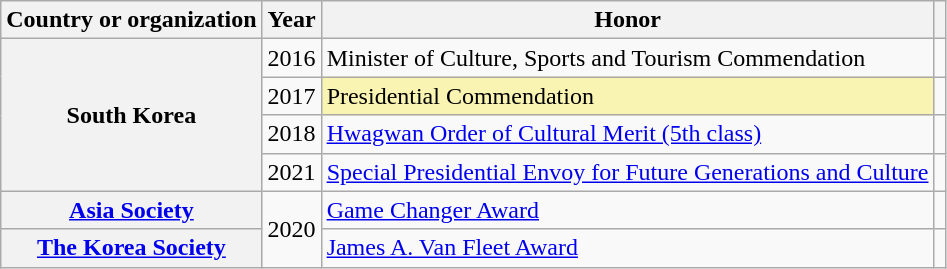<table class="wikitable plainrowheaders sortable" style="margin-right: 0;">
<tr>
<th scope="col">Country or organization</th>
<th scope="col">Year</th>
<th scope="col">Honor</th>
<th scope="col" class="unsortable"></th>
</tr>
<tr>
<th scope="row" rowspan="4">South Korea</th>
<td>2016</td>
<td>Minister of Culture, Sports and Tourism Commendation</td>
<td style="text-align:center;"></td>
</tr>
<tr>
<td>2017</td>
<td style="background-color:#faf4b2"> Presidential Commendation</td>
<td style="text-align:center;"></td>
</tr>
<tr>
<td>2018</td>
<td><a href='#'>Hwagwan Order of Cultural Merit (5th class)</a></td>
<td style="text-align:center;"></td>
</tr>
<tr>
<td>2021</td>
<td><a href='#'>Special Presidential Envoy for Future Generations and Culture</a></td>
<td style="text-align:center;"></td>
</tr>
<tr>
<th scope="row"><a href='#'>Asia Society</a></th>
<td rowspan="2">2020</td>
<td><a href='#'>Game Changer Award</a></td>
<td style="text-align:center;"></td>
</tr>
<tr>
<th scope="row"><a href='#'>The Korea Society</a></th>
<td><a href='#'>James A. Van Fleet Award</a></td>
<td style="text-align:center;"></td>
</tr>
</table>
